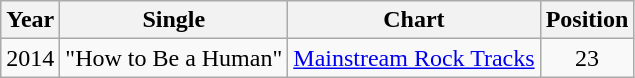<table class="wikitable">
<tr>
<th>Year</th>
<th>Single</th>
<th>Chart</th>
<th>Position</th>
</tr>
<tr>
<td rowspan="1">2014</td>
<td rowspan="1">"How to Be a Human"</td>
<td><a href='#'>Mainstream Rock Tracks</a></td>
<td style="text-align:center;">23</td>
</tr>
</table>
